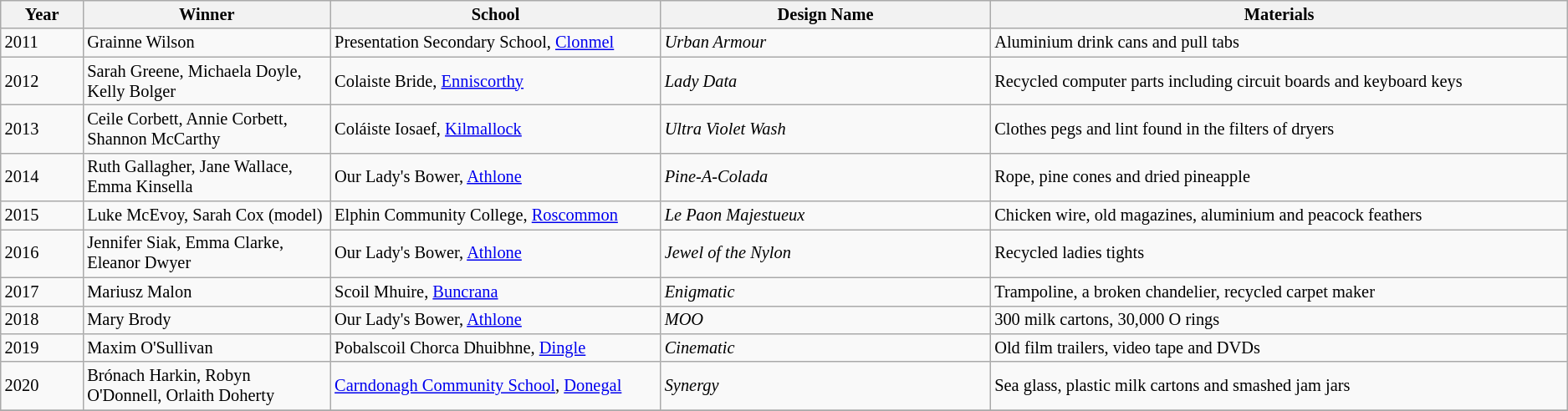<table class="wikitable sortable" style="font-size:85%;">
<tr align="center">
<th style="width:5%;">Year</th>
<th style="width:15%;">Winner</th>
<th style="width:20%;">School</th>
<th style="width:20%;">Design Name</th>
<th style="width:35%;">Materials</th>
</tr>
<tr>
<td>2011</td>
<td>Grainne Wilson</td>
<td>Presentation Secondary School, <a href='#'>Clonmel</a></td>
<td><em>Urban Armour</em></td>
<td>Aluminium drink cans and pull tabs</td>
</tr>
<tr>
<td>2012</td>
<td>Sarah Greene, Michaela Doyle, Kelly Bolger</td>
<td>Colaiste Bride, <a href='#'>Enniscorthy</a></td>
<td><em>Lady Data</em></td>
<td>Recycled computer parts including circuit boards and keyboard keys</td>
</tr>
<tr>
<td>2013</td>
<td>Ceile Corbett, Annie Corbett, Shannon McCarthy</td>
<td>Coláiste Iosaef, <a href='#'>Kilmallock</a></td>
<td><em>Ultra Violet Wash</em></td>
<td>Clothes pegs and lint found in the filters of dryers</td>
</tr>
<tr>
<td>2014</td>
<td>Ruth Gallagher, Jane Wallace, Emma Kinsella</td>
<td>Our Lady's Bower, <a href='#'>Athlone</a></td>
<td><em>Pine-A-Colada</em></td>
<td>Rope, pine cones and dried pineapple</td>
</tr>
<tr>
<td>2015</td>
<td>Luke McEvoy, Sarah Cox (model)</td>
<td>Elphin Community College, <a href='#'>Roscommon</a></td>
<td><em>Le Paon Majestueux</em></td>
<td>Chicken wire, old magazines, aluminium and peacock feathers</td>
</tr>
<tr>
<td>2016</td>
<td>Jennifer Siak, Emma Clarke, Eleanor Dwyer</td>
<td>Our Lady's Bower, <a href='#'>Athlone</a></td>
<td><em>Jewel of the Nylon</em></td>
<td>Recycled ladies tights</td>
</tr>
<tr>
<td>2017</td>
<td>Mariusz Malon</td>
<td>Scoil Mhuire, <a href='#'>Buncrana</a></td>
<td><em>Enigmatic</em></td>
<td>Trampoline, a broken chandelier, recycled carpet maker</td>
</tr>
<tr>
<td>2018</td>
<td>Mary Brody</td>
<td>Our Lady's Bower, <a href='#'>Athlone</a></td>
<td><em>MOO</em></td>
<td>300 milk cartons, 30,000 O rings</td>
</tr>
<tr>
<td>2019</td>
<td>Maxim O'Sullivan</td>
<td>Pobalscoil Chorca Dhuibhne, <a href='#'>Dingle</a></td>
<td><em>Cinematic</em></td>
<td>Old film trailers, video tape and DVDs</td>
</tr>
<tr>
<td>2020</td>
<td>Brónach Harkin, Robyn O'Donnell, Orlaith Doherty</td>
<td><a href='#'>Carndonagh Community School</a>, <a href='#'>Donegal</a></td>
<td><em>Synergy</em></td>
<td>Sea glass, plastic milk cartons and smashed jam jars</td>
</tr>
<tr>
</tr>
</table>
